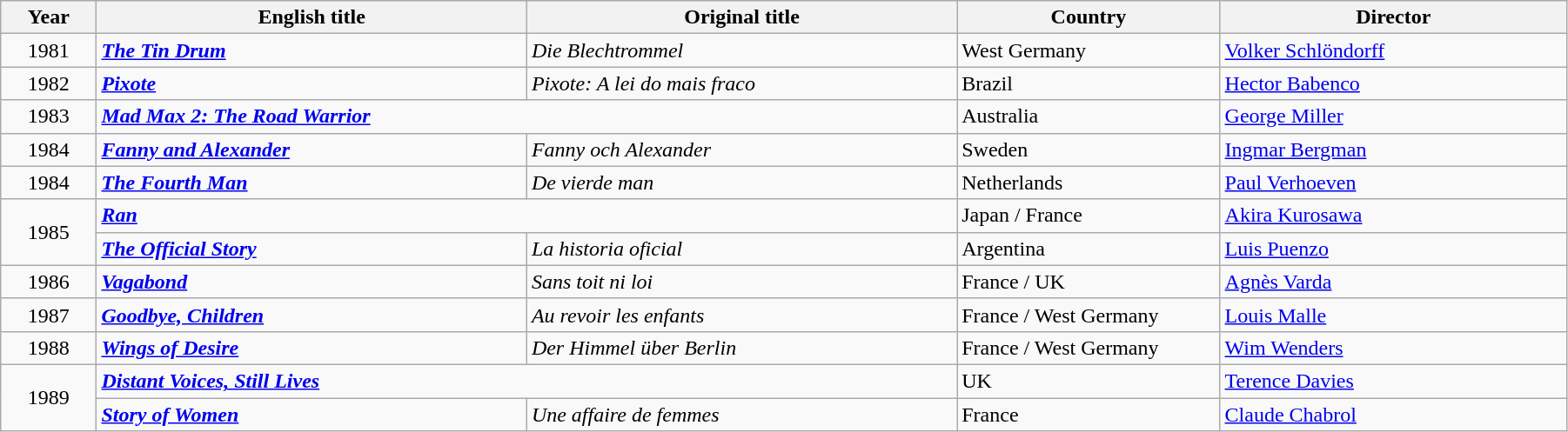<table class="wikitable" width="95%" cellpadding="5">
<tr>
<th width="50"><strong>Year</strong></th>
<th width="250"><strong>English title</strong></th>
<th width="250"><strong>Original title</strong></th>
<th width="150"><strong>Country</strong></th>
<th width="200"><strong>Director</strong></th>
</tr>
<tr>
<td style="text-align:center;">1981</td>
<td><strong><em><a href='#'>The Tin Drum</a></em></strong></td>
<td><em>Die Blechtrommel</em></td>
<td>West Germany</td>
<td><a href='#'>Volker Schlöndorff</a></td>
</tr>
<tr>
<td style="text-align:center;">1982</td>
<td><strong><em><a href='#'>Pixote</a></em></strong></td>
<td><em>Pixote: A lei do mais fraco</em></td>
<td>Brazil</td>
<td><a href='#'>Hector Babenco</a></td>
</tr>
<tr>
<td style="text-align:center;">1983</td>
<td colspan="2"><strong><em><a href='#'>Mad Max 2: The Road Warrior</a></em></strong></td>
<td>Australia</td>
<td><a href='#'>George Miller</a></td>
</tr>
<tr>
<td style="text-align:center;">1984</td>
<td><strong><em><a href='#'>Fanny and Alexander</a></em></strong></td>
<td><em>Fanny och Alexander</em></td>
<td>Sweden</td>
<td><a href='#'>Ingmar Bergman</a></td>
</tr>
<tr>
<td style="text-align:center;">1984</td>
<td><strong><em><a href='#'>The Fourth Man</a></em></strong></td>
<td><em>De vierde man</em></td>
<td>Netherlands</td>
<td><a href='#'>Paul Verhoeven</a></td>
</tr>
<tr>
<td rowspan="2" style="text-align:center;">1985</td>
<td colspan="2"><strong><em><a href='#'>Ran</a></em></strong></td>
<td>Japan / France</td>
<td><a href='#'>Akira Kurosawa</a></td>
</tr>
<tr>
<td><strong><em><a href='#'>The Official Story</a></em></strong></td>
<td><em>La historia oficial</em></td>
<td>Argentina</td>
<td><a href='#'>Luis Puenzo</a></td>
</tr>
<tr>
<td style="text-align:center;">1986</td>
<td><strong><em><a href='#'>Vagabond</a></em></strong></td>
<td><em>Sans toit ni loi</em></td>
<td>France / UK</td>
<td><a href='#'>Agnès Varda</a></td>
</tr>
<tr>
<td style="text-align:center;">1987</td>
<td><strong><em><a href='#'>Goodbye, Children</a></em></strong></td>
<td><em>Au revoir les enfants</em></td>
<td>France / West Germany</td>
<td><a href='#'>Louis Malle</a></td>
</tr>
<tr>
<td style="text-align:center;">1988</td>
<td><strong><em><a href='#'>Wings of Desire</a></em></strong></td>
<td><em>Der Himmel über Berlin</em></td>
<td>France / West Germany</td>
<td><a href='#'>Wim Wenders</a></td>
</tr>
<tr>
<td rowspan="2" style="text-align:center;">1989</td>
<td colspan="2"><strong><em><a href='#'>Distant Voices, Still Lives</a></em></strong></td>
<td>UK</td>
<td><a href='#'>Terence Davies</a></td>
</tr>
<tr>
<td><strong><em><a href='#'>Story of Women</a></em></strong></td>
<td><em>Une affaire de femmes</em></td>
<td>France</td>
<td><a href='#'>Claude Chabrol</a></td>
</tr>
</table>
